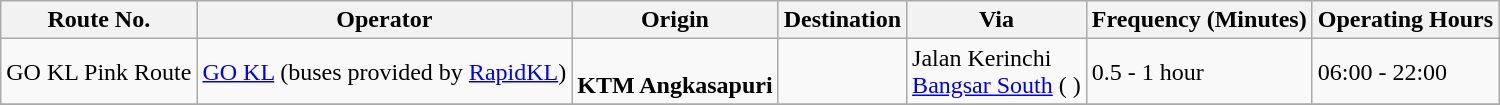<table class="wikitable">
<tr>
<th>Route No.</th>
<th>Operator</th>
<th>Origin</th>
<th>Destination</th>
<th>Via</th>
<th>Frequency (Minutes)</th>
<th>Operating Hours</th>
</tr>
<tr>
<td>GO KL Pink Route</td>
<td><a href='#'>GO KL</a> (buses provided by <a href='#'>RapidKL</a>)</td>
<td><br> <strong>KTM Angkasapuri</strong></td>
<td> </td>
<td>Jalan Kerinchi<br><a href='#'>Bangsar South</a> ( )</td>
<td>0.5 - 1 hour</td>
<td>06:00 - 22:00</td>
</tr>
<tr>
</tr>
</table>
